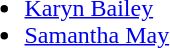<table>
<tr>
<td><strong></strong></td>
</tr>
<tr style="vertical-align:top">
<td><br><ul><li><a href='#'>Karyn Bailey</a></li><li><a href='#'>Samantha May</a></li></ul></td>
</tr>
</table>
